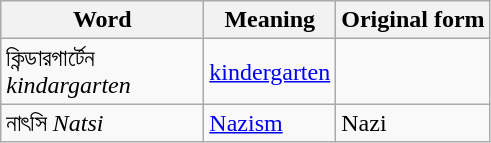<table class="wikitable">
<tr>
<th>Word</th>
<th>Meaning</th>
<th>Original form</th>
</tr>
<tr>
<td style="width:08em">কিন্ডারগার্টেন <em>kindargarten</em></td>
<td><a href='#'>kindergarten</a></td>
<td></td>
</tr>
<tr>
<td>নাৎসি <em>Natsi</em></td>
<td><a href='#'>Nazism</a></td>
<td>Nazi</td>
</tr>
</table>
